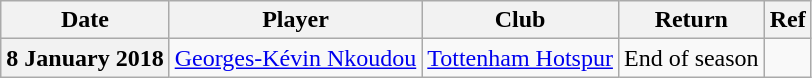<table class="wikitable plainrowheaders">
<tr>
<th scope=col>Date</th>
<th scope=col>Player</th>
<th scope=col>Club</th>
<th scope=col>Return</th>
<th scope=col class=unsortable>Ref</th>
</tr>
<tr>
<th scope=row>8 January 2018</th>
<td><a href='#'>Georges-Kévin Nkoudou</a></td>
<td><a href='#'>Tottenham Hotspur</a></td>
<td>End of season</td>
<td style="text-align:center;"></td>
</tr>
</table>
